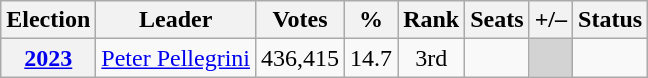<table class="wikitable" style="text-align:center">
<tr>
<th>Election</th>
<th>Leader</th>
<th>Votes</th>
<th>%</th>
<th>Rank</th>
<th>Seats</th>
<th>+/–</th>
<th>Status</th>
</tr>
<tr>
<th><a href='#'><strong>2023</strong></a></th>
<td><a href='#'>Peter Pellegrini</a></td>
<td>436,415</td>
<td>14.7</td>
<td>3rd</td>
<td></td>
<td bgcolor="lightgrey"></td>
<td></td>
</tr>
</table>
